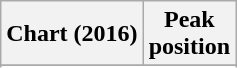<table class="wikitable sortable plainrowheaders">
<tr>
<th scope="col">Chart (2016)</th>
<th scope="col">Peak<br>position</th>
</tr>
<tr>
</tr>
<tr>
</tr>
</table>
